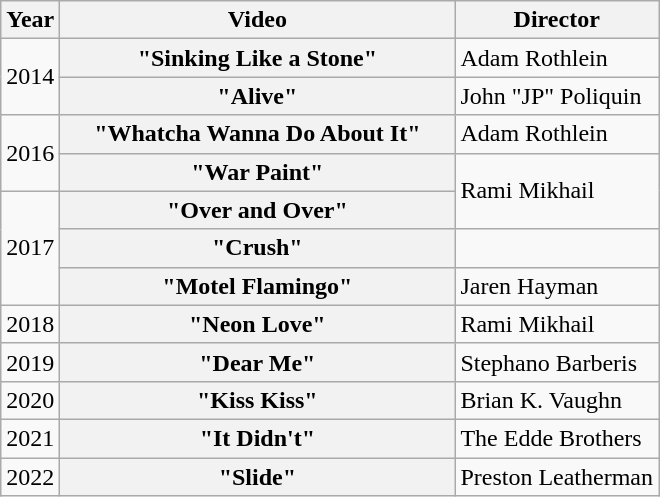<table class="wikitable plainrowheaders">
<tr>
<th>Year</th>
<th style="width:16em;">Video</th>
<th>Director</th>
</tr>
<tr>
<td rowspan="2">2014</td>
<th scope="row">"Sinking Like a Stone"</th>
<td>Adam Rothlein</td>
</tr>
<tr>
<th scope="row">"Alive"</th>
<td>John "JP" Poliquin</td>
</tr>
<tr>
<td rowspan="2">2016</td>
<th scope="row">"Whatcha Wanna Do About It"</th>
<td>Adam Rothlein</td>
</tr>
<tr>
<th scope="row">"War Paint" </th>
<td rowspan="2">Rami Mikhail</td>
</tr>
<tr>
<td rowspan="3">2017</td>
<th scope="row">"Over and Over"</th>
</tr>
<tr>
<th scope="row">"Crush"</th>
<td></td>
</tr>
<tr>
<th scope="row">"Motel Flamingo"</th>
<td>Jaren Hayman</td>
</tr>
<tr>
<td>2018</td>
<th scope="row">"Neon Love"</th>
<td>Rami Mikhail</td>
</tr>
<tr>
<td>2019</td>
<th scope="row">"Dear Me"</th>
<td>Stephano Barberis</td>
</tr>
<tr>
<td>2020</td>
<th scope="row">"Kiss Kiss"</th>
<td>Brian K. Vaughn</td>
</tr>
<tr>
<td>2021</td>
<th scope="row">"It Didn't"</th>
<td>The Edde Brothers</td>
</tr>
<tr>
<td>2022</td>
<th scope="row">"Slide"</th>
<td>Preston Leatherman</td>
</tr>
</table>
